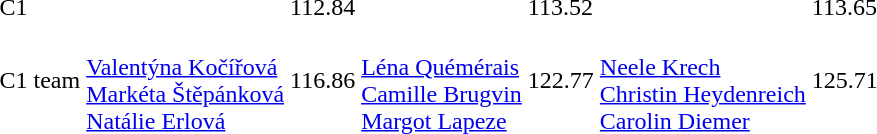<table>
<tr>
<td>C1</td>
<td></td>
<td>112.84</td>
<td></td>
<td>113.52</td>
<td></td>
<td>113.65</td>
</tr>
<tr>
<td>C1 team</td>
<td><br><a href='#'>Valentýna Kočířová</a><br><a href='#'>Markéta Štěpánková</a><br><a href='#'>Natálie Erlová</a></td>
<td>116.86</td>
<td><br><a href='#'>Léna Quémérais</a><br><a href='#'>Camille Brugvin</a><br><a href='#'>Margot Lapeze</a></td>
<td>122.77</td>
<td><br><a href='#'>Neele Krech</a><br><a href='#'>Christin Heydenreich</a><br><a href='#'>Carolin Diemer</a></td>
<td>125.71</td>
</tr>
</table>
